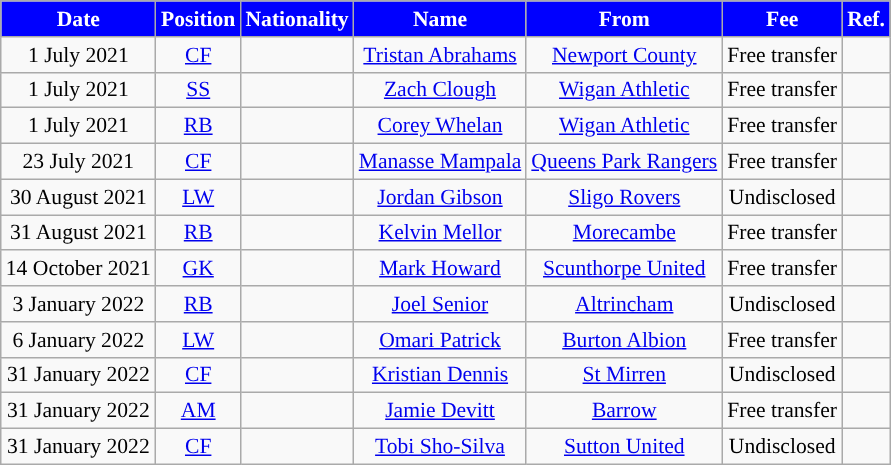<table class="wikitable"  style="text-align:center; font-size:90%; ">
<tr>
<th style="background:#0000FF;color:white;">Date</th>
<th style="background:#0000FF;color:white;">Position</th>
<th style="background:#0000FF;color:white;">Nationality</th>
<th style="background:#0000FF;color:white;">Name</th>
<th style="background:#0000FF;color:white;">From</th>
<th style="background:#0000FF;color:white;">Fee</th>
<th style="background:#0000FF;color:white;">Ref.</th>
</tr>
<tr>
<td>1 July 2021</td>
<td><a href='#'>CF</a></td>
<td></td>
<td><a href='#'>Tristan Abrahams</a></td>
<td> <a href='#'>Newport County</a></td>
<td>Free transfer</td>
<td></td>
</tr>
<tr>
<td>1 July 2021</td>
<td><a href='#'>SS</a></td>
<td></td>
<td><a href='#'>Zach Clough</a></td>
<td> <a href='#'>Wigan Athletic</a></td>
<td>Free transfer</td>
<td></td>
</tr>
<tr>
<td>1 July 2021</td>
<td><a href='#'>RB</a></td>
<td></td>
<td><a href='#'>Corey Whelan</a></td>
<td> <a href='#'>Wigan Athletic</a></td>
<td>Free transfer</td>
<td></td>
</tr>
<tr>
<td>23 July 2021</td>
<td><a href='#'>CF</a></td>
<td></td>
<td><a href='#'>Manasse Mampala</a></td>
<td> <a href='#'>Queens Park Rangers</a></td>
<td>Free transfer</td>
<td></td>
</tr>
<tr>
<td>30 August 2021</td>
<td><a href='#'>LW</a></td>
<td></td>
<td><a href='#'>Jordan Gibson</a></td>
<td> <a href='#'>Sligo Rovers</a></td>
<td>Undisclosed</td>
<td></td>
</tr>
<tr>
<td>31 August 2021</td>
<td><a href='#'>RB</a></td>
<td></td>
<td><a href='#'>Kelvin Mellor</a></td>
<td> <a href='#'>Morecambe</a></td>
<td>Free transfer</td>
<td></td>
</tr>
<tr>
<td>14 October 2021</td>
<td><a href='#'>GK</a></td>
<td></td>
<td><a href='#'>Mark Howard</a></td>
<td> <a href='#'>Scunthorpe United</a></td>
<td>Free transfer</td>
<td></td>
</tr>
<tr>
<td>3 January 2022</td>
<td><a href='#'>RB</a></td>
<td></td>
<td><a href='#'>Joel Senior</a></td>
<td> <a href='#'>Altrincham</a></td>
<td>Undisclosed</td>
<td></td>
</tr>
<tr>
<td>6 January 2022</td>
<td><a href='#'>LW</a></td>
<td></td>
<td><a href='#'>Omari Patrick</a></td>
<td> <a href='#'>Burton Albion</a></td>
<td>Free transfer</td>
<td></td>
</tr>
<tr>
<td>31 January 2022</td>
<td><a href='#'>CF</a></td>
<td></td>
<td><a href='#'>Kristian Dennis</a></td>
<td> <a href='#'>St Mirren</a></td>
<td>Undisclosed</td>
<td></td>
</tr>
<tr>
<td>31 January 2022</td>
<td><a href='#'>AM</a></td>
<td></td>
<td><a href='#'>Jamie Devitt</a></td>
<td> <a href='#'>Barrow</a></td>
<td>Free transfer</td>
<td></td>
</tr>
<tr>
<td>31 January 2022</td>
<td><a href='#'>CF</a></td>
<td></td>
<td><a href='#'>Tobi Sho-Silva</a></td>
<td> <a href='#'>Sutton United</a></td>
<td>Undisclosed</td>
<td></td>
</tr>
</table>
